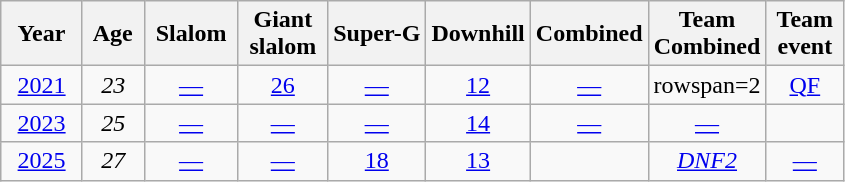<table class=wikitable style="text-align:center">
<tr>
<th>  Year  </th>
<th> Age </th>
<th> Slalom </th>
<th> Giant <br> slalom </th>
<th>Super-G</th>
<th>Downhill</th>
<th>Combined</th>
<th>Team<br>Combined</th>
<th>Team<br> event </th>
</tr>
<tr>
<td><a href='#'>2021</a></td>
<td><em>23</em></td>
<td><a href='#'>—</a></td>
<td><a href='#'>26</a></td>
<td><a href='#'>—</a></td>
<td><a href='#'>12</a></td>
<td><a href='#'>—</a></td>
<td>rowspan=2</td>
<td><a href='#'>QF</a></td>
</tr>
<tr>
<td><a href='#'>2023</a></td>
<td><em>25</em></td>
<td><a href='#'>—</a></td>
<td><a href='#'>—</a></td>
<td><a href='#'>—</a></td>
<td><a href='#'>14</a></td>
<td><a href='#'>—</a></td>
<td><a href='#'>—</a></td>
</tr>
<tr>
<td><a href='#'>2025</a></td>
<td><em>27</em></td>
<td><a href='#'>—</a></td>
<td><a href='#'>—</a></td>
<td><a href='#'>18</a></td>
<td><a href='#'>13</a></td>
<td></td>
<td><a href='#'><em>DNF2</em></a></td>
<td><a href='#'>—</a></td>
</tr>
</table>
